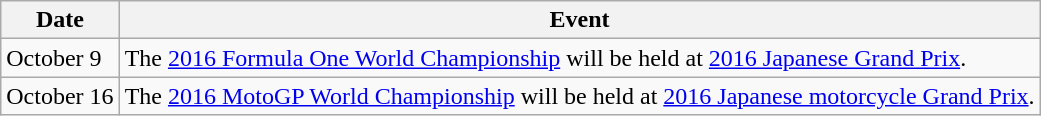<table class="wikitable">
<tr>
<th>Date</th>
<th>Event</th>
</tr>
<tr>
<td>October 9</td>
<td>The <a href='#'>2016 Formula One World Championship</a> will be held at <a href='#'>2016 Japanese Grand Prix</a>.</td>
</tr>
<tr>
<td>October 16</td>
<td>The <a href='#'>2016 MotoGP World Championship</a> will be held at <a href='#'>2016 Japanese motorcycle Grand Prix</a>.</td>
</tr>
</table>
